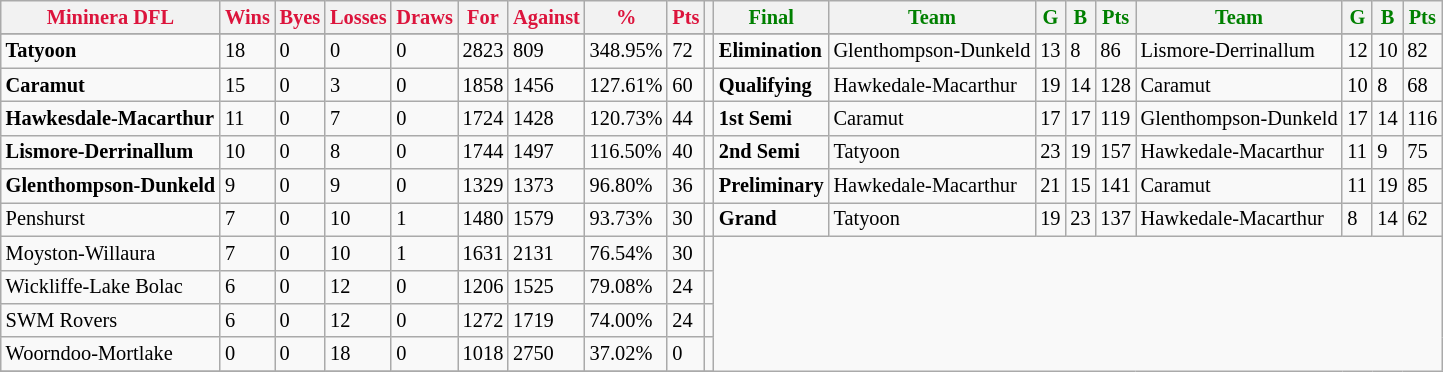<table style="font-size: 85%; text-align: left;" class="wikitable">
<tr>
<th style="color:crimson">Mininera DFL</th>
<th style="color:crimson">Wins</th>
<th style="color:crimson">Byes</th>
<th style="color:crimson">Losses</th>
<th style="color:crimson">Draws</th>
<th style="color:crimson">For</th>
<th style="color:crimson">Against</th>
<th style="color:crimson">%</th>
<th style="color:crimson">Pts</th>
<th></th>
<th style="color:green">Final</th>
<th style="color:green">Team</th>
<th style="color:green">G</th>
<th style="color:green">B</th>
<th style="color:green">Pts</th>
<th style="color:green">Team</th>
<th style="color:green">G</th>
<th style="color:green">B</th>
<th style="color:green">Pts</th>
</tr>
<tr>
</tr>
<tr>
</tr>
<tr>
<td><strong>	Tatyoon	</strong></td>
<td>18</td>
<td>0</td>
<td>0</td>
<td>0</td>
<td>2823</td>
<td>809</td>
<td>348.95%</td>
<td>72</td>
<td></td>
<td><strong>Elimination</strong></td>
<td>Glenthompson-Dunkeld</td>
<td>13</td>
<td>8</td>
<td>86</td>
<td>Lismore-Derrinallum</td>
<td>12</td>
<td>10</td>
<td>82</td>
</tr>
<tr>
<td><strong>	Caramut	</strong></td>
<td>15</td>
<td>0</td>
<td>3</td>
<td>0</td>
<td>1858</td>
<td>1456</td>
<td>127.61%</td>
<td>60</td>
<td></td>
<td><strong>Qualifying</strong></td>
<td>Hawkedale-Macarthur</td>
<td>19</td>
<td>14</td>
<td>128</td>
<td>Caramut</td>
<td>10</td>
<td>8</td>
<td>68</td>
</tr>
<tr>
<td><strong>	Hawkesdale-Macarthur	</strong></td>
<td>11</td>
<td>0</td>
<td>7</td>
<td>0</td>
<td>1724</td>
<td>1428</td>
<td>120.73%</td>
<td>44</td>
<td></td>
<td><strong>1st Semi</strong></td>
<td>Caramut</td>
<td>17</td>
<td>17</td>
<td>119</td>
<td>Glenthompson-Dunkeld</td>
<td>17</td>
<td>14</td>
<td>116</td>
</tr>
<tr>
<td><strong>	Lismore-Derrinallum	</strong></td>
<td>10</td>
<td>0</td>
<td>8</td>
<td>0</td>
<td>1744</td>
<td>1497</td>
<td>116.50%</td>
<td>40</td>
<td></td>
<td><strong>2nd Semi</strong></td>
<td>Tatyoon</td>
<td>23</td>
<td>19</td>
<td>157</td>
<td>Hawkedale-Macarthur</td>
<td>11</td>
<td>9</td>
<td>75</td>
</tr>
<tr>
<td><strong>	Glenthompson-Dunkeld	</strong></td>
<td>9</td>
<td>0</td>
<td>9</td>
<td>0</td>
<td>1329</td>
<td>1373</td>
<td>96.80%</td>
<td>36</td>
<td></td>
<td><strong>Preliminary</strong></td>
<td>Hawkedale-Macarthur</td>
<td>21</td>
<td>15</td>
<td>141</td>
<td>Caramut</td>
<td>11</td>
<td>19</td>
<td>85</td>
</tr>
<tr>
<td>Penshurst</td>
<td>7</td>
<td>0</td>
<td>10</td>
<td>1</td>
<td>1480</td>
<td>1579</td>
<td>93.73%</td>
<td>30</td>
<td></td>
<td><strong>Grand</strong></td>
<td>Tatyoon</td>
<td>19</td>
<td>23</td>
<td>137</td>
<td>Hawkedale-Macarthur</td>
<td>8</td>
<td>14</td>
<td>62</td>
</tr>
<tr>
<td>Moyston-Willaura</td>
<td>7</td>
<td>0</td>
<td>10</td>
<td>1</td>
<td>1631</td>
<td>2131</td>
<td>76.54%</td>
<td>30</td>
<td></td>
</tr>
<tr>
<td>Wickliffe-Lake Bolac</td>
<td>6</td>
<td>0</td>
<td>12</td>
<td>0</td>
<td>1206</td>
<td>1525</td>
<td>79.08%</td>
<td>24</td>
<td></td>
</tr>
<tr>
<td>SWM Rovers</td>
<td>6</td>
<td>0</td>
<td>12</td>
<td>0</td>
<td>1272</td>
<td>1719</td>
<td>74.00%</td>
<td>24</td>
<td></td>
</tr>
<tr>
<td>Woorndoo-Mortlake</td>
<td>0</td>
<td>0</td>
<td>18</td>
<td>0</td>
<td>1018</td>
<td>2750</td>
<td>37.02%</td>
<td>0</td>
<td></td>
</tr>
<tr>
</tr>
</table>
